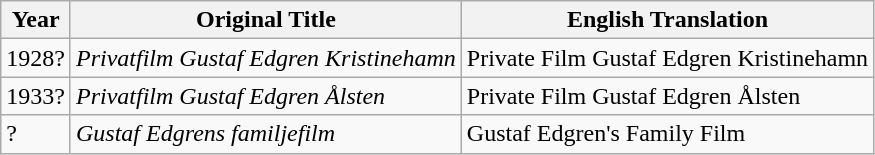<table class="wikitable">
<tr>
<th>Year</th>
<th>Original Title</th>
<th>English Translation</th>
</tr>
<tr>
<td>1928?</td>
<td><em>Privatfilm Gustaf Edgren Kristinehamn</em></td>
<td>Private Film Gustaf Edgren Kristinehamn</td>
</tr>
<tr>
<td>1933?</td>
<td><em>Privatfilm Gustaf Edgren Ålsten</em></td>
<td>Private Film Gustaf Edgren Ålsten</td>
</tr>
<tr>
<td>?</td>
<td><em>Gustaf Edgrens familjefilm</em></td>
<td>Gustaf Edgren's Family Film</td>
</tr>
</table>
